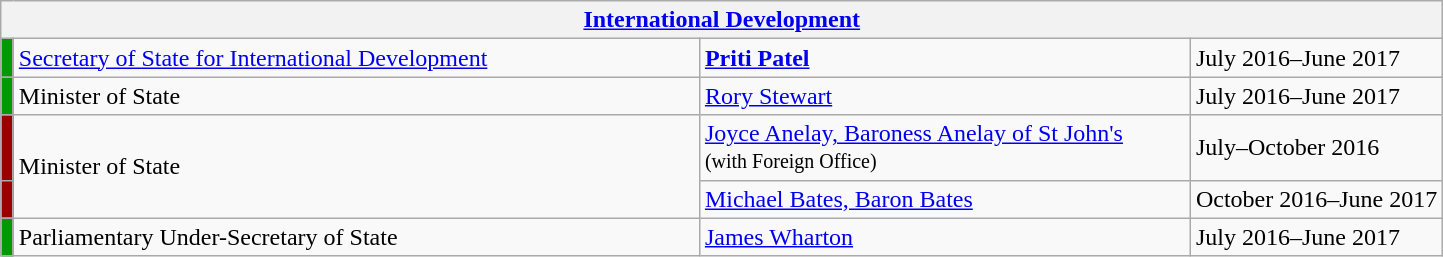<table class="wikitable">
<tr>
<th colspan="4"><a href='#'>International Development</a></th>
</tr>
<tr>
<td style="width:1px; background:#090;"></td>
<td style="width: 450px;"><a href='#'>Secretary of State for International Development</a></td>
<td style="width: 320px;"><strong><a href='#'>Priti Patel</a></strong></td>
<td>July 2016–June 2017</td>
</tr>
<tr>
<td style="width:1px; background:#090;"></td>
<td>Minister of State</td>
<td><a href='#'>Rory Stewart</a></td>
<td>July 2016–June 2017</td>
</tr>
<tr>
<td style="width:1px; background:#900;"></td>
<td rowspan="2">Minister of State</td>
<td><a href='#'>Joyce Anelay, Baroness Anelay of St John's</a><br><small>(with Foreign Office)</small></td>
<td>July–October 2016</td>
</tr>
<tr>
<td style="width:1px; background:#900;"></td>
<td><a href='#'>Michael Bates, Baron Bates</a></td>
<td>October 2016–June 2017</td>
</tr>
<tr>
<td style="width:1px; background:#090;"></td>
<td>Parliamentary Under-Secretary of State</td>
<td><a href='#'>James Wharton</a></td>
<td>July 2016–June 2017</td>
</tr>
</table>
